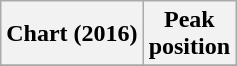<table class="wikitable plainrowheaders" style="text-align:center">
<tr>
<th scope="col">Chart (2016)</th>
<th scope="col">Peak<br> position</th>
</tr>
<tr>
</tr>
</table>
